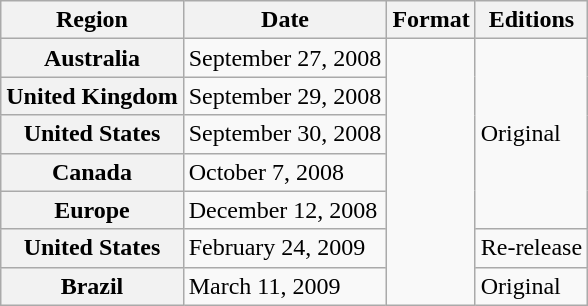<table class="wikitable plainrowheaders">
<tr>
<th scope="col">Region</th>
<th scope="col">Date</th>
<th scope="col">Format</th>
<th scope="col">Editions</th>
</tr>
<tr>
<th scope="row">Australia</th>
<td>September 27, 2008</td>
<td rowspan="7"></td>
<td rowspan="5">Original</td>
</tr>
<tr>
<th scope="row">United Kingdom</th>
<td>September 29, 2008</td>
</tr>
<tr>
<th scope="row">United States</th>
<td>September 30, 2008</td>
</tr>
<tr>
<th scope="row">Canada</th>
<td>October 7, 2008</td>
</tr>
<tr>
<th scope="row">Europe</th>
<td>December 12, 2008</td>
</tr>
<tr>
<th scope="row">United States</th>
<td>February 24, 2009</td>
<td>Re-release</td>
</tr>
<tr>
<th scope="row">Brazil</th>
<td>March 11, 2009</td>
<td>Original</td>
</tr>
</table>
